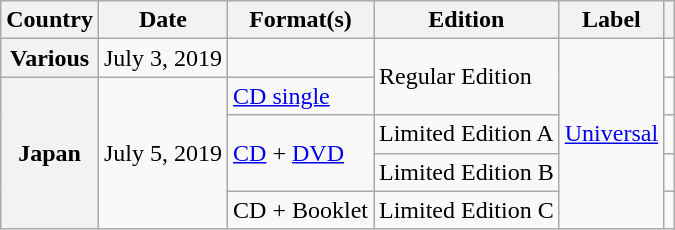<table class="wikitable plainrowheaders" border="1">
<tr>
<th>Country</th>
<th>Date</th>
<th>Format(s)</th>
<th>Edition</th>
<th>Label</th>
<th></th>
</tr>
<tr>
<th scope="row">Various</th>
<td>July 3, 2019</td>
<td></td>
<td rowspan="2">Regular Edition</td>
<td rowspan="5"><a href='#'>Universal</a></td>
<td></td>
</tr>
<tr>
<th scope="row" rowspan="6">Japan</th>
<td rowspan="4">July 5, 2019</td>
<td><a href='#'>CD single</a></td>
<td></td>
</tr>
<tr>
<td rowspan="2"><a href='#'>CD</a> + <a href='#'>DVD</a></td>
<td>Limited Edition A</td>
<td></td>
</tr>
<tr>
<td>Limited Edition B</td>
<td></td>
</tr>
<tr>
<td>CD + Booklet</td>
<td>Limited Edition C</td>
<td></td>
</tr>
</table>
